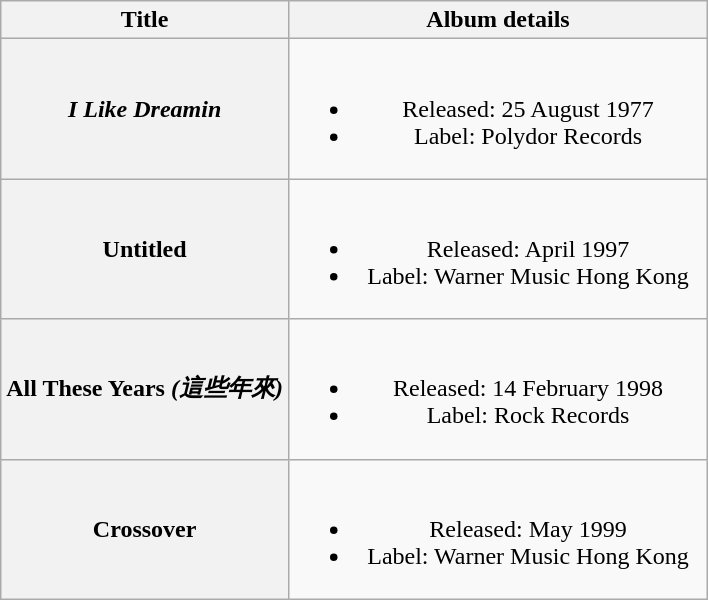<table class="wikitable plainrowheaders" style="text-align:center;">
<tr>
<th rowspan="1">Title</th>
<th rowspan="1" style="width:17em;">Album details</th>
</tr>
<tr>
<th scope="row"><em>I Like Dreamin<strong></th>
<td><br><ul><li>Released: 25 August 1977</li><li>Label: Polydor Records</li></ul></td>
</tr>
<tr>
<th scope="row"></em>Untitled<em></th>
<td><br><ul><li>Released: April 1997</li><li>Label: Warner Music Hong Kong</li></ul></td>
</tr>
<tr>
<th scope="row"></em>All These Years<em> (這些年來)</th>
<td><br><ul><li>Released: 14 February 1998</li><li>Label: Rock Records</li></ul></td>
</tr>
<tr>
<th scope="row"></em>Crossover<em></th>
<td><br><ul><li>Released: May 1999</li><li>Label: Warner Music Hong Kong</li></ul></td>
</tr>
</table>
